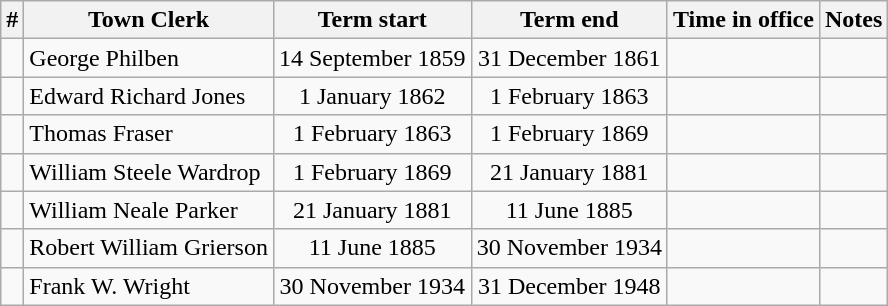<table class="wikitable sortable">
<tr>
<th>#</th>
<th>Town Clerk</th>
<th>Term start</th>
<th>Term end</th>
<th>Time in office</th>
<th>Notes</th>
</tr>
<tr>
<td align=center></td>
<td>George Philben</td>
<td align=center>14 September 1859</td>
<td align=center>31 December 1861</td>
<td align=right></td>
<td></td>
</tr>
<tr>
<td align=center></td>
<td>Edward Richard Jones</td>
<td align=center>1 January 1862</td>
<td align=center>1 February 1863</td>
<td align=right></td>
<td></td>
</tr>
<tr>
<td align=center></td>
<td>Thomas Fraser</td>
<td align=center>1 February 1863</td>
<td align=center>1 February 1869</td>
<td align=right></td>
<td></td>
</tr>
<tr>
<td align=center></td>
<td>William Steele Wardrop</td>
<td align=center>1 February 1869</td>
<td align=center>21 January 1881</td>
<td align=right></td>
<td></td>
</tr>
<tr>
<td align=center></td>
<td>William Neale Parker</td>
<td align=center>21 January 1881</td>
<td align=center>11 June 1885</td>
<td align=right></td>
<td></td>
</tr>
<tr>
<td align=center></td>
<td>Robert William Grierson</td>
<td align=center>11 June 1885</td>
<td align=center>30 November 1934</td>
<td align=right></td>
<td></td>
</tr>
<tr>
<td align=center></td>
<td>Frank W. Wright</td>
<td align=center>30 November 1934</td>
<td align=center>31 December 1948</td>
<td align=right></td>
<td></td>
</tr>
</table>
